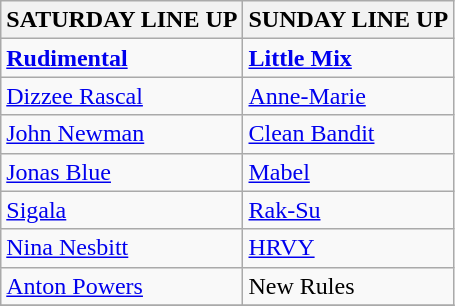<table class="wikitable">
<tr>
<th>SATURDAY LINE UP</th>
<th>SUNDAY LINE UP</th>
</tr>
<tr>
<td><strong><a href='#'>Rudimental</a></strong></td>
<td><strong><a href='#'>Little Mix</a></strong></td>
</tr>
<tr>
<td><a href='#'>Dizzee Rascal</a></td>
<td><a href='#'>Anne-Marie</a></td>
</tr>
<tr>
<td><a href='#'>John Newman</a></td>
<td><a href='#'>Clean Bandit</a></td>
</tr>
<tr>
<td><a href='#'>Jonas Blue</a></td>
<td><a href='#'>Mabel</a></td>
</tr>
<tr>
<td><a href='#'>Sigala</a></td>
<td><a href='#'>Rak-Su</a></td>
</tr>
<tr>
<td><a href='#'>Nina Nesbitt</a></td>
<td><a href='#'>HRVY</a></td>
</tr>
<tr>
<td><a href='#'>Anton Powers</a></td>
<td>New Rules</td>
</tr>
<tr>
</tr>
</table>
